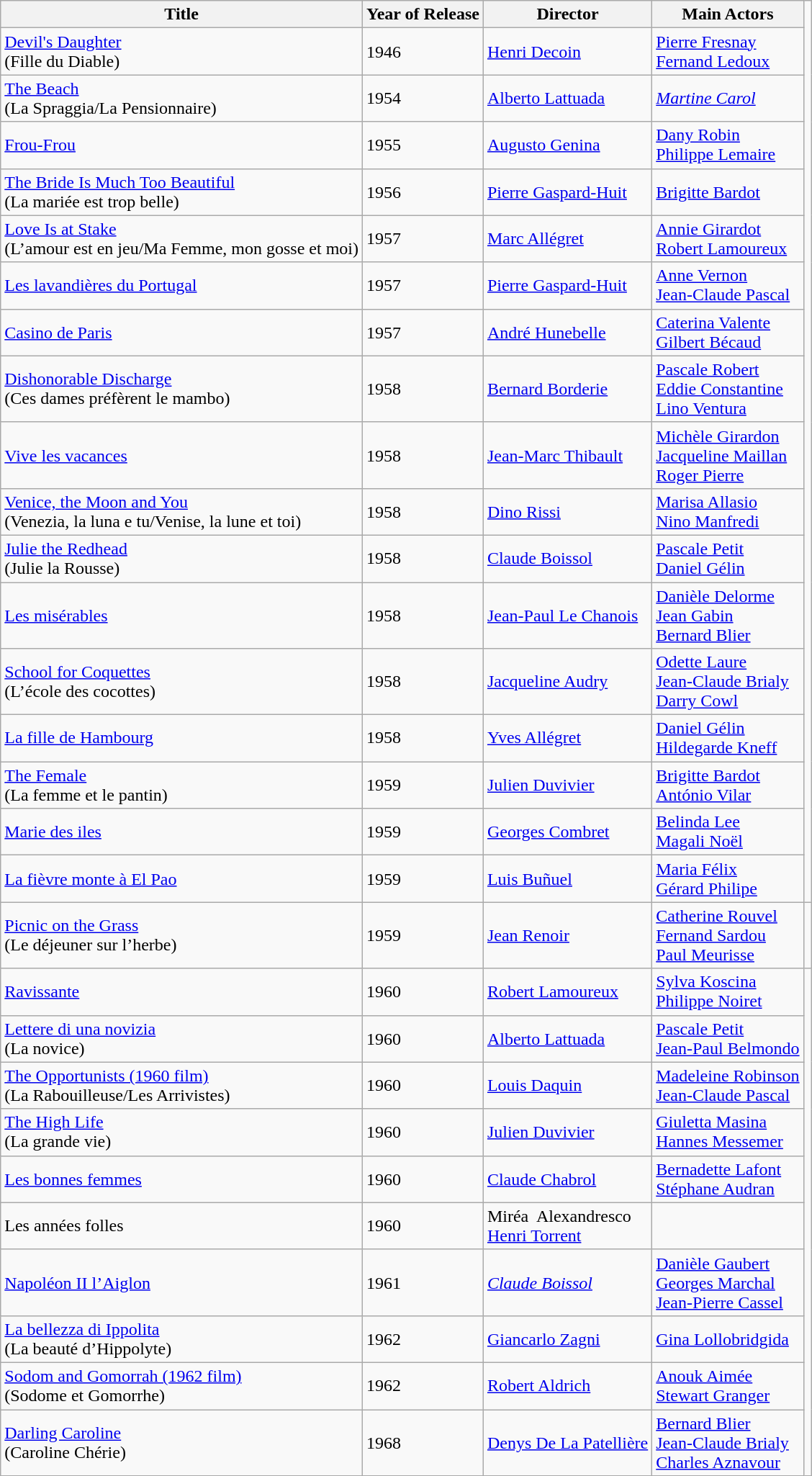<table class="wikitable sortable mw-collapsible">
<tr>
<th>Title</th>
<th>Year of Release</th>
<th>Director</th>
<th>Main Actors</th>
</tr>
<tr>
<td><a href='#'>Devil's Daughter</a><br>(Fille du Diable)</td>
<td>1946</td>
<td><a href='#'>Henri Decoin</a></td>
<td><a href='#'>Pierre Fresnay</a><br><a href='#'>Fernand Ledoux</a></td>
</tr>
<tr>
<td><a href='#'>The Beach</a><br>(La Spraggia/La Pensionnaire)</td>
<td>1954</td>
<td><a href='#'>Alberto Lattuada</a></td>
<td><em><a href='#'>Martine Carol</a></em></td>
</tr>
<tr>
<td><a href='#'>Frou-Frou</a></td>
<td>1955</td>
<td><a href='#'>Augusto Genina</a></td>
<td><a href='#'>Dany Robin</a><br><a href='#'>Philippe Lemaire</a></td>
</tr>
<tr>
<td><a href='#'>The Bride Is Much Too Beautiful</a><br>(La mariée est trop belle)</td>
<td>1956</td>
<td><a href='#'>Pierre Gaspard-Huit</a></td>
<td><a href='#'>Brigitte Bardot</a></td>
</tr>
<tr>
<td><a href='#'>Love Is at Stake</a><br>(L’amour est en jeu/Ma Femme, mon gosse et moi)</td>
<td>1957</td>
<td><a href='#'>Marc Allégret</a></td>
<td><a href='#'>Annie Girardot</a><br><a href='#'>Robert Lamoureux</a></td>
</tr>
<tr>
<td><a href='#'>Les lavandières du Portugal</a></td>
<td>1957</td>
<td><a href='#'>Pierre Gaspard-Huit</a></td>
<td><a href='#'>Anne Vernon</a><br><a href='#'>Jean-Claude Pascal</a></td>
</tr>
<tr>
<td><a href='#'>Casino de Paris</a></td>
<td>1957</td>
<td><a href='#'>André Hunebelle</a></td>
<td><a href='#'>Caterina Valente</a><br><a href='#'>Gilbert Bécaud</a></td>
</tr>
<tr>
<td><a href='#'>Dishonorable Discharge</a><br>(Ces dames préfèrent le mambo)</td>
<td>1958</td>
<td><a href='#'>Bernard Borderie</a></td>
<td><a href='#'>Pascale Robert</a><br><a href='#'>Eddie Constantine</a><br><a href='#'>Lino Ventura</a></td>
</tr>
<tr>
<td><a href='#'>Vive les vacances</a></td>
<td>1958</td>
<td><a href='#'>Jean-Marc Thibault</a></td>
<td><a href='#'>Michèle Girardon</a><br><a href='#'>Jacqueline Maillan</a><br><a href='#'>Roger Pierre</a></td>
</tr>
<tr>
<td><a href='#'>Venice, the Moon and You</a><br>(Venezia, la luna e tu/Venise, la lune et toi)</td>
<td>1958</td>
<td><a href='#'>Dino Rissi</a></td>
<td><a href='#'>Marisa Allasio</a><br><a href='#'>Nino Manfredi</a></td>
</tr>
<tr>
<td><a href='#'>Julie the Redhead</a><br>(Julie la Rousse)</td>
<td>1958</td>
<td><a href='#'>Claude Boissol</a></td>
<td><a href='#'>Pascale Petit</a><br><a href='#'>Daniel Gélin</a></td>
</tr>
<tr>
<td><a href='#'>Les misérables</a></td>
<td>1958</td>
<td><a href='#'>Jean-Paul Le Chanois</a></td>
<td><a href='#'>Danièle Delorme</a><br><a href='#'>Jean Gabin</a><br><a href='#'>Bernard Blier</a></td>
</tr>
<tr>
<td><a href='#'>School for Coquettes</a><br>(L’école des cocottes)</td>
<td>1958</td>
<td><a href='#'>Jacqueline Audry</a></td>
<td><a href='#'>Odette Laure</a><br><a href='#'>Jean-Claude Brialy</a><br><a href='#'>Darry Cowl</a></td>
</tr>
<tr>
<td><a href='#'>La fille de Hambourg</a></td>
<td>1958</td>
<td><a href='#'>Yves Allégret</a></td>
<td><a href='#'>Daniel Gélin</a><br><a href='#'>Hildegarde Kneff</a></td>
</tr>
<tr>
<td><a href='#'>The Female</a><br>(La femme et le pantin)</td>
<td>1959</td>
<td><a href='#'>Julien Duvivier</a></td>
<td><a href='#'>Brigitte Bardot</a><br><a href='#'>António Vilar</a></td>
</tr>
<tr>
<td><a href='#'>Marie des iles</a></td>
<td>1959</td>
<td><a href='#'>Georges Combret</a></td>
<td><a href='#'>Belinda Lee</a><br><a href='#'>Magali Noël</a></td>
</tr>
<tr>
<td><a href='#'>La fièvre monte à El Pao</a></td>
<td>1959</td>
<td><a href='#'>Luis Buñuel</a></td>
<td><a href='#'>Maria Félix</a><br><a href='#'>Gérard Philipe</a></td>
</tr>
<tr>
<td><a href='#'>Picnic on the Grass</a><br>(Le déjeuner sur l’herbe)</td>
<td>1959</td>
<td><a href='#'>Jean Renoir</a></td>
<td><a href='#'>Catherine Rouvel</a><br><a href='#'>Fernand Sardou</a><br><a href='#'>Paul Meurisse</a></td>
<td></td>
</tr>
<tr>
<td><a href='#'>Ravissante</a></td>
<td>1960</td>
<td><a href='#'>Robert Lamoureux</a></td>
<td><a href='#'>Sylva Koscina</a><br><a href='#'>Philippe Noiret</a></td>
</tr>
<tr>
<td><a href='#'>Lettere di una novizia</a><br>(La novice)</td>
<td>1960</td>
<td><a href='#'>Alberto Lattuada</a></td>
<td><a href='#'>Pascale Petit</a><br><a href='#'>Jean-Paul Belmondo</a></td>
</tr>
<tr>
<td><a href='#'>The Opportunists (1960 film)</a><br>(La Rabouilleuse/Les Arrivistes)</td>
<td>1960</td>
<td><a href='#'>Louis Daquin</a></td>
<td><a href='#'>Madeleine Robinson</a><br><a href='#'>Jean-Claude Pascal</a></td>
</tr>
<tr>
<td><a href='#'>The High Life</a><br>(La grande vie)</td>
<td>1960</td>
<td><a href='#'>Julien Duvivier</a></td>
<td><a href='#'>Giuletta Masina</a><br><a href='#'>Hannes Messemer</a></td>
</tr>
<tr>
<td><a href='#'>Les bonnes femmes</a></td>
<td>1960</td>
<td><a href='#'>Claude Chabrol</a></td>
<td><a href='#'>Bernadette Lafont</a><br><a href='#'>Stéphane Audran</a></td>
</tr>
<tr>
<td>Les années folles</td>
<td>1960</td>
<td>Miréa  Alexandresco<br><a href='#'>Henri Torrent</a></td>
<td></td>
</tr>
<tr>
<td><a href='#'>Napoléon II l’Aiglon</a></td>
<td>1961</td>
<td><em><a href='#'>Claude Boissol</a></em></td>
<td><a href='#'>Danièle Gaubert</a><br><a href='#'>Georges Marchal</a><br><a href='#'>Jean-Pierre Cassel</a></td>
</tr>
<tr>
<td><a href='#'>La bellezza di Ippolita</a><br>(La beauté d’Hippolyte)</td>
<td>1962</td>
<td><a href='#'>Giancarlo Zagni</a></td>
<td><a href='#'>Gina Lollobridgida</a></td>
</tr>
<tr>
<td><a href='#'>Sodom and Gomorrah (1962 film)</a><br>(Sodome et Gomorrhe)</td>
<td>1962</td>
<td><a href='#'>Robert Aldrich</a></td>
<td><a href='#'>Anouk Aimée</a><br><a href='#'>Stewart Granger</a></td>
</tr>
<tr>
<td><a href='#'>Darling Caroline</a><br>(Caroline Chérie)</td>
<td>1968</td>
<td><a href='#'>Denys De La Patellière</a></td>
<td><a href='#'>Bernard Blier</a><br><a href='#'>Jean-Claude Brialy</a><br><a href='#'>Charles Aznavour</a></td>
</tr>
</table>
